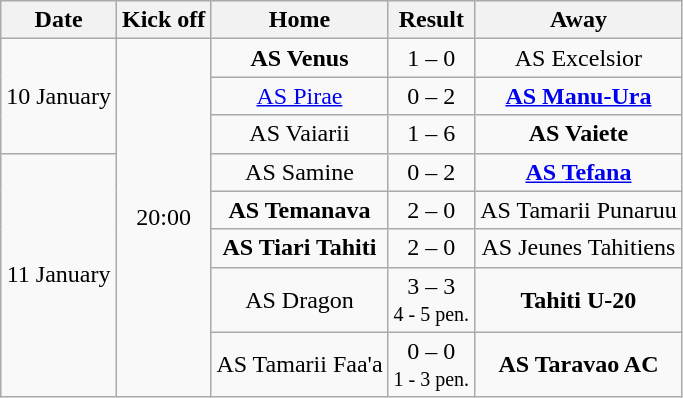<table class="wikitable" style="text-align: center">
<tr>
<th scope="col">Date</th>
<th scope="col">Kick off</th>
<th scope="col">Home</th>
<th scope="col">Result</th>
<th scope="col">Away</th>
</tr>
<tr>
<td rowspan="3">10 January</td>
<td rowspan="8">20:00</td>
<td><strong>AS Venus</strong></td>
<td>1 – 0</td>
<td>AS Excelsior</td>
</tr>
<tr>
<td><a href='#'>AS Pirae</a></td>
<td>0 – 2</td>
<td><strong><a href='#'>AS Manu-Ura</a></strong></td>
</tr>
<tr>
<td>AS Vaiarii</td>
<td>1 – 6</td>
<td><strong>AS Vaiete</strong></td>
</tr>
<tr>
<td rowspan="5">11 January</td>
<td>AS Samine</td>
<td>0 – 2</td>
<td><strong><a href='#'>AS Tefana</a></strong></td>
</tr>
<tr>
<td><strong>AS Temanava</strong></td>
<td>2 – 0</td>
<td>AS Tamarii Punaruu</td>
</tr>
<tr>
<td><strong>AS Tiari Tahiti</strong></td>
<td>2 – 0</td>
<td>AS Jeunes Tahitiens</td>
</tr>
<tr>
<td>AS Dragon</td>
<td>3 – 3 <br> <small> 4 - 5 pen. </small></td>
<td><strong>Tahiti U-20</strong></td>
</tr>
<tr>
<td>AS Tamarii Faa'a</td>
<td>0 – 0 <br> <small> 1 - 3 pen. </small></td>
<td><strong>AS Taravao AC</strong></td>
</tr>
</table>
